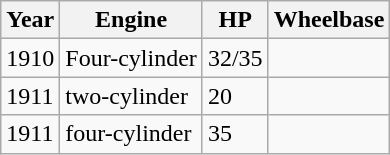<table class="wikitable">
<tr>
<th>Year</th>
<th>Engine</th>
<th>HP</th>
<th>Wheelbase</th>
</tr>
<tr>
<td>1910</td>
<td>Four-cylinder</td>
<td>32/35</td>
<td></td>
</tr>
<tr>
<td>1911</td>
<td>two-cylinder</td>
<td>20</td>
<td> </td>
</tr>
<tr>
<td>1911</td>
<td>four-cylinder</td>
<td>35</td>
<td></td>
</tr>
</table>
